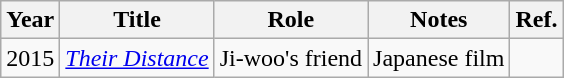<table class="wikitable">
<tr>
<th>Year</th>
<th>Title</th>
<th>Role</th>
<th>Notes</th>
<th>Ref.</th>
</tr>
<tr>
<td>2015</td>
<td><em><a href='#'>Their Distance</a></em></td>
<td>Ji-woo's friend</td>
<td>Japanese film</td>
<td></td>
</tr>
</table>
